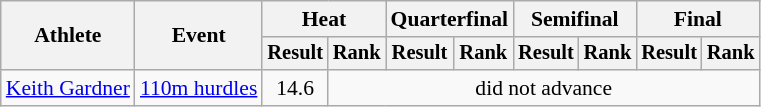<table class=wikitable style="font-size:90%">
<tr>
<th rowspan="2">Athlete</th>
<th rowspan="2">Event</th>
<th colspan="2">Heat</th>
<th colspan="2">Quarterfinal</th>
<th colspan="2">Semifinal</th>
<th colspan="2">Final</th>
</tr>
<tr style="font-size:95%">
<th>Result</th>
<th>Rank</th>
<th>Result</th>
<th>Rank</th>
<th>Result</th>
<th>Rank</th>
<th>Result</th>
<th>Rank</th>
</tr>
<tr align=center>
<td align=left><a href='#'>Keith Gardner</a></td>
<td align=left rowspan=1><a href='#'>110m hurdles</a></td>
<td>14.6</td>
<td colspan=7>did not advance</td>
</tr>
</table>
